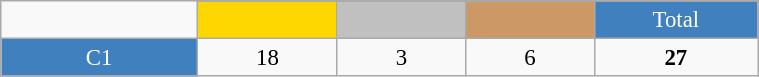<table class="wikitable"  style="font-size:95%; text-align:center; border:gray solid 1px; width:40%;">
<tr>
<td rowspan="2" style="width:3%;"></td>
</tr>
<tr>
<td style="width:2%;" bgcolor=gold></td>
<td style="width:2%;" bgcolor=silver></td>
<td style="width:2%;" bgcolor=cc9966></td>
<td style="width:2%; background-color:#4180be; color:white;">Total</td>
</tr>
<tr>
<td style="background-color:#4180be; color:white;">C1</td>
<td>18</td>
<td>3</td>
<td>6</td>
<td><strong>27</strong></td>
</tr>
</table>
